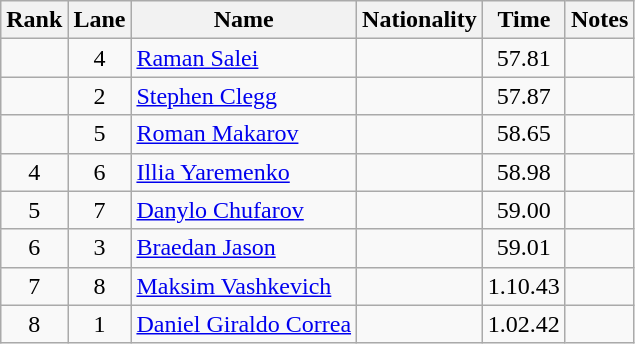<table class="wikitable sortable" style="text-align:center">
<tr>
<th>Rank</th>
<th>Lane</th>
<th>Name</th>
<th>Nationality</th>
<th>Time</th>
<th>Notes</th>
</tr>
<tr>
<td></td>
<td>4</td>
<td align=left><a href='#'>Raman Salei</a></td>
<td align=left></td>
<td>57.81</td>
<td></td>
</tr>
<tr>
<td></td>
<td>2</td>
<td align=left><a href='#'>Stephen Clegg</a></td>
<td align=left></td>
<td>57.87</td>
<td></td>
</tr>
<tr>
<td></td>
<td>5</td>
<td align=left><a href='#'>Roman Makarov</a></td>
<td align=left></td>
<td>58.65</td>
<td></td>
</tr>
<tr>
<td>4</td>
<td>6</td>
<td align=left><a href='#'>Illia Yaremenko</a></td>
<td align=left></td>
<td>58.98</td>
<td></td>
</tr>
<tr>
<td>5</td>
<td>7</td>
<td align=left><a href='#'>Danylo Chufarov</a></td>
<td align=left></td>
<td>59.00</td>
<td></td>
</tr>
<tr>
<td>6</td>
<td>3</td>
<td align=left><a href='#'>Braedan Jason</a></td>
<td align=left></td>
<td>59.01</td>
<td></td>
</tr>
<tr>
<td>7</td>
<td>8</td>
<td align=left><a href='#'>Maksim Vashkevich</a></td>
<td align=left></td>
<td>1.10.43</td>
<td></td>
</tr>
<tr>
<td>8</td>
<td>1</td>
<td align=left><a href='#'>Daniel Giraldo Correa</a></td>
<td align=left></td>
<td>1.02.42</td>
<td></td>
</tr>
</table>
